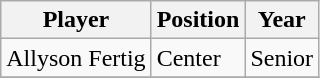<table class="wikitable">
<tr align=center>
<th style= >Player</th>
<th style= >Position</th>
<th style= >Year</th>
</tr>
<tr>
<td>Allyson Fertig</td>
<td>Center</td>
<td>Senior</td>
</tr>
<tr>
</tr>
</table>
